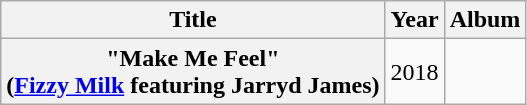<table class="wikitable plainrowheaders" style="text-align:center;">
<tr>
<th>Title</th>
<th>Year</th>
<th>Album</th>
</tr>
<tr>
<th scope="row">"Make Me Feel"<br><span>(<a href='#'>Fizzy Milk</a> featuring Jarryd James)</span></th>
<td>2018</td>
<td></td>
</tr>
</table>
